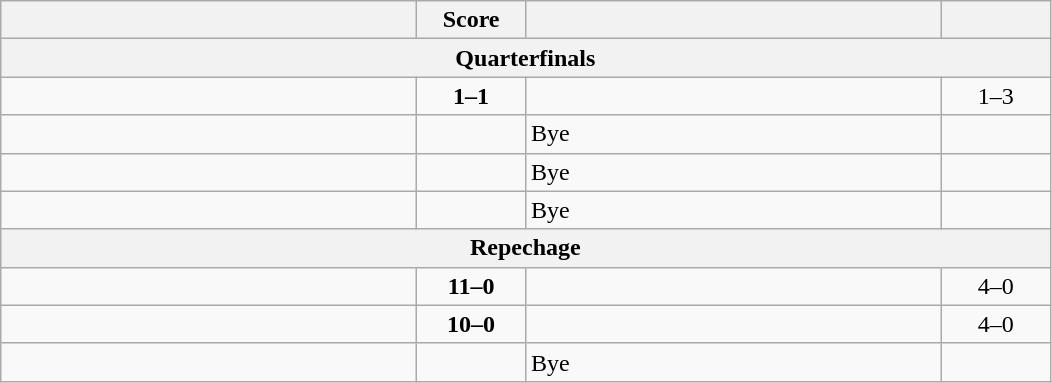<table class="wikitable" style="text-align: left;">
<tr>
<th align="right" width="270"></th>
<th width="65">Score</th>
<th align="left" width="270"></th>
<th width="65"></th>
</tr>
<tr>
<th colspan=4>Quarterfinals</th>
</tr>
<tr>
<td></td>
<td align="center"><strong>1–1</strong></td>
<td><strong></strong></td>
<td align=center>1–3 <strong></strong></td>
</tr>
<tr>
<td><strong></strong></td>
<td></td>
<td>Bye</td>
<td></td>
</tr>
<tr>
<td><strong></strong></td>
<td></td>
<td>Bye</td>
<td></td>
</tr>
<tr>
<td><strong></strong></td>
<td></td>
<td>Bye</td>
<td></td>
</tr>
<tr>
<th colspan=4>Repechage</th>
</tr>
<tr>
<td><strong></strong></td>
<td align="center"><strong>11–0</strong></td>
<td></td>
<td align=center>4–0 <strong></strong></td>
</tr>
<tr>
<td><strong></strong></td>
<td align="center"><strong>10–0</strong></td>
<td></td>
<td align=center>4–0 <strong></strong></td>
</tr>
<tr>
<td><strong></strong></td>
<td></td>
<td>Bye</td>
<td></td>
</tr>
</table>
